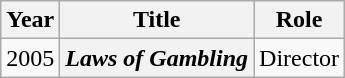<table class="wikitable plainrowheaders sortable">
<tr>
<th scope="col">Year</th>
<th scope="col">Title</th>
<th scope="col">Role</th>
</tr>
<tr>
<td>2005</td>
<th scope="row"><em>Laws of Gambling</em></th>
<td>Director</td>
</tr>
</table>
